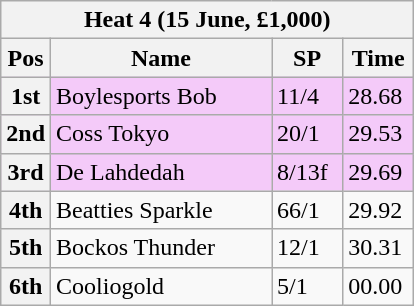<table class="wikitable">
<tr>
<th colspan="6">Heat 4 (15 June, £1,000)</th>
</tr>
<tr>
<th width=20>Pos</th>
<th width=140>Name</th>
<th width=40>SP</th>
<th width=40>Time</th>
</tr>
<tr style="background: #f4caf9;">
<th>1st</th>
<td>Boylesports Bob</td>
<td>11/4</td>
<td>28.68</td>
</tr>
<tr style="background: #f4caf9;">
<th>2nd</th>
<td>Coss Tokyo</td>
<td>20/1</td>
<td>29.53</td>
</tr>
<tr style="background: #f4caf9;">
<th>3rd</th>
<td>De Lahdedah</td>
<td>8/13f</td>
<td>29.69</td>
</tr>
<tr>
<th>4th</th>
<td>Beatties Sparkle</td>
<td>66/1</td>
<td>29.92</td>
</tr>
<tr>
<th>5th</th>
<td>Bockos Thunder</td>
<td>12/1</td>
<td>30.31</td>
</tr>
<tr>
<th>6th</th>
<td>Cooliogold</td>
<td>5/1</td>
<td>00.00</td>
</tr>
</table>
